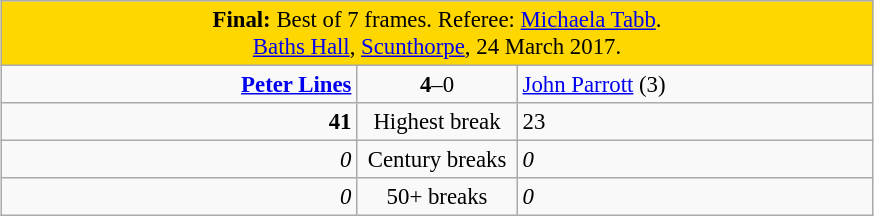<table class="wikitable" style="font-size: 95%; margin: 1em auto 1em auto;">
<tr>
<td colspan="3" align="center" bgcolor="#ffd700"><strong>Final:</strong> Best of 7 frames. Referee: <a href='#'>Michaela Tabb</a>.<br><a href='#'>Baths Hall</a>, <a href='#'>Scunthorpe</a>, 24 March 2017.</td>
</tr>
<tr>
<td width="230" align="right"><strong><a href='#'>Peter Lines</a></strong><br></td>
<td width="100" align="center"><strong>4</strong>–0</td>
<td width="230"><a href='#'>John Parrott</a> (3)<br></td>
</tr>
<tr>
<td align="right"><strong>41</strong></td>
<td align="center">Highest break</td>
<td>23</td>
</tr>
<tr>
<td align="right"><em>0</em></td>
<td align="center">Century breaks</td>
<td><em>0</em></td>
</tr>
<tr>
<td align="right"><em>0</em></td>
<td align="center">50+ breaks</td>
<td><em>0</em></td>
</tr>
</table>
